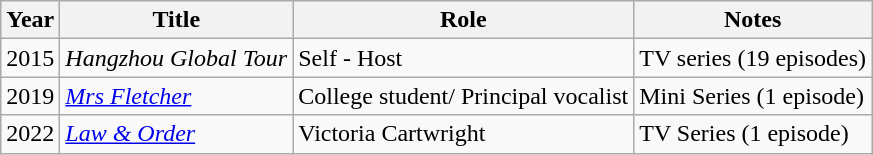<table class="wikitable">
<tr>
<th>Year</th>
<th>Title</th>
<th>Role</th>
<th>Notes</th>
</tr>
<tr>
<td>2015</td>
<td><em>Hangzhou Global Tour</em></td>
<td>Self - Host</td>
<td>TV series (19 episodes)</td>
</tr>
<tr>
<td>2019</td>
<td><em><a href='#'>Mrs Fletcher</a></em></td>
<td>College student/ Principal vocalist</td>
<td>Mini Series (1 episode)</td>
</tr>
<tr>
<td>2022</td>
<td><em><a href='#'>Law & Order</a></em></td>
<td>Victoria Cartwright</td>
<td>TV Series (1 episode)</td>
</tr>
</table>
